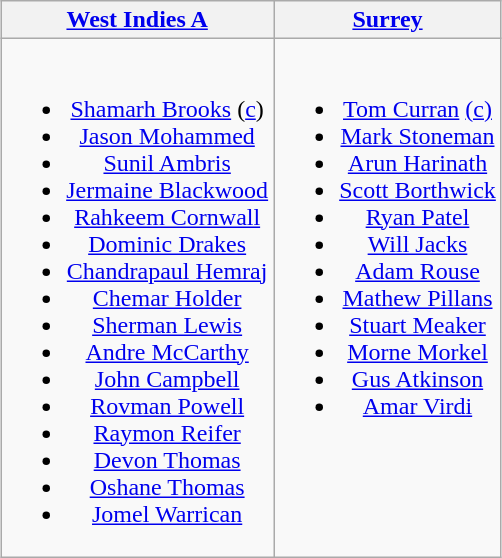<table class="wikitable" style="text-align:center; margin:auto">
<tr>
<th><a href='#'>West Indies A</a> </th>
<th><a href='#'>Surrey</a> </th>
</tr>
<tr style="vertical-align:top">
<td><br><ul><li><a href='#'>Shamarh Brooks</a> (<a href='#'>c</a>)</li><li><a href='#'>Jason Mohammed</a></li><li><a href='#'>Sunil Ambris</a></li><li><a href='#'>Jermaine Blackwood</a></li><li><a href='#'>Rahkeem Cornwall</a></li><li><a href='#'>Dominic Drakes</a></li><li><a href='#'>Chandrapaul Hemraj</a></li><li><a href='#'>Chemar Holder</a></li><li><a href='#'>Sherman Lewis</a></li><li><a href='#'>Andre McCarthy</a></li><li><a href='#'>John Campbell</a></li><li><a href='#'>Rovman Powell</a></li><li><a href='#'>Raymon Reifer</a></li><li><a href='#'>Devon Thomas</a></li><li><a href='#'>Oshane Thomas</a></li><li><a href='#'>Jomel Warrican</a></li></ul></td>
<td><br><ul><li><a href='#'>Tom Curran</a> <a href='#'>(c)</a></li><li><a href='#'>Mark Stoneman</a></li><li><a href='#'>Arun Harinath</a></li><li><a href='#'>Scott Borthwick</a></li><li><a href='#'>Ryan Patel</a></li><li><a href='#'>Will Jacks</a></li><li><a href='#'>Adam Rouse</a></li><li><a href='#'>Mathew Pillans</a></li><li><a href='#'>Stuart Meaker</a></li><li><a href='#'>Morne Morkel</a></li><li><a href='#'>Gus Atkinson</a></li><li><a href='#'>Amar Virdi</a></li></ul></td>
</tr>
</table>
